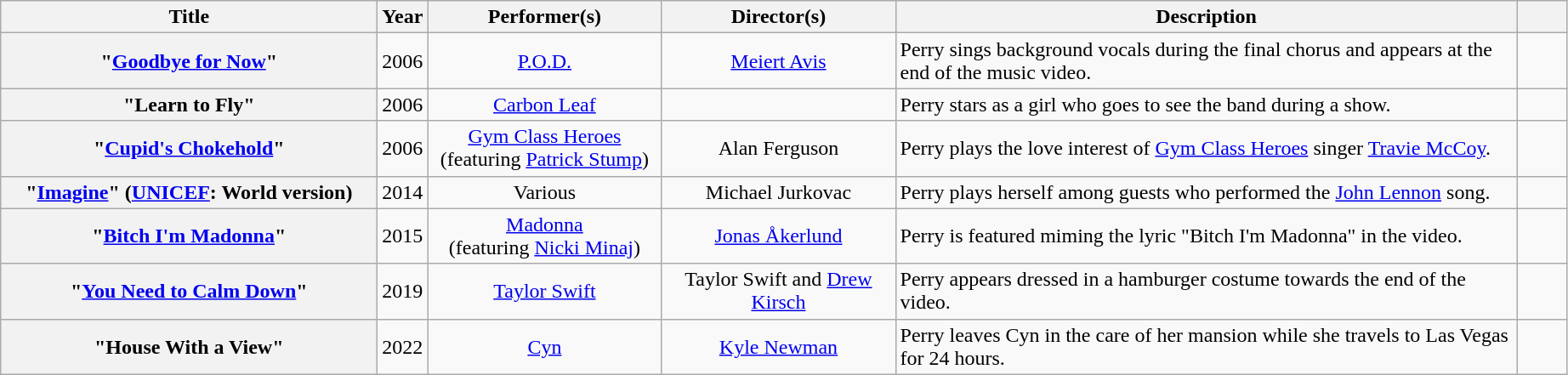<table class="wikitable sortable plainrowheaders" style="text-align: center;">
<tr>
<th scope="col" style="width: 18em;">Title</th>
<th scope="col" style="width: 2em;">Year</th>
<th scope="col" style="width: 11em;">Performer(s)</th>
<th scope="col" style="width: 11em;">Director(s)</th>
<th scope="col" style="width: 30em;" class="unsortable">Description</th>
<th scope="col" style="width: 2em;" class="unsortable"></th>
</tr>
<tr>
<th scope="row">"<a href='#'>Goodbye for Now</a>"</th>
<td>2006</td>
<td><a href='#'>P.O.D.</a></td>
<td><a href='#'>Meiert Avis</a></td>
<td style="text-align:left;">Perry sings background vocals during the final chorus and appears at the end of the music video.</td>
<td style="text-align:center;"></td>
</tr>
<tr>
<th scope="row">"Learn to Fly"</th>
<td>2006</td>
<td><a href='#'>Carbon Leaf</a></td>
<td></td>
<td style="text-align:left;">Perry stars as a girl who goes to see the band during a show.</td>
<td style="text-align:center;"></td>
</tr>
<tr>
<th scope="row">"<a href='#'>Cupid's Chokehold</a>"</th>
<td>2006</td>
<td><a href='#'>Gym Class Heroes</a><br>(featuring <a href='#'>Patrick Stump</a>)</td>
<td>Alan Ferguson</td>
<td style="text-align:left;">Perry plays the love interest of <a href='#'>Gym Class Heroes</a> singer <a href='#'>Travie McCoy</a>.</td>
<td style="text-align:center;"></td>
</tr>
<tr>
<th scope="row">"<a href='#'>Imagine</a>" (<a href='#'>UNICEF</a>: World version)</th>
<td>2014</td>
<td>Various</td>
<td>Michael Jurkovac</td>
<td style="text-align: left;">Perry plays herself among guests who performed the <a href='#'>John Lennon</a> song.</td>
<td style="text-align: center;"></td>
</tr>
<tr>
<th scope="row">"<a href='#'>Bitch I'm Madonna</a>"</th>
<td>2015</td>
<td><a href='#'>Madonna</a><br>(featuring <a href='#'>Nicki Minaj</a>)</td>
<td><a href='#'>Jonas Åkerlund</a></td>
<td style="text-align:left;">Perry is featured miming the lyric "Bitch I'm Madonna" in the video.</td>
<td style="text-align:center;"></td>
</tr>
<tr>
<th scope="row">"<a href='#'>You Need to Calm Down</a>"</th>
<td>2019</td>
<td><a href='#'>Taylor Swift</a><br></td>
<td>Taylor Swift and <a href='#'>Drew Kirsch</a></td>
<td style="text-align:left;">Perry appears dressed in a hamburger costume towards the end of the video.</td>
<td style="text-align:center;"></td>
</tr>
<tr>
<th scope="row">"House With a View"</th>
<td>2022</td>
<td><a href='#'>Cyn</a><br></td>
<td><a href='#'>Kyle Newman</a></td>
<td style="text-align:left;">Perry leaves Cyn in the care of her mansion while she travels to Las Vegas for 24 hours.</td>
<td style="text-align:center;"></td>
</tr>
</table>
